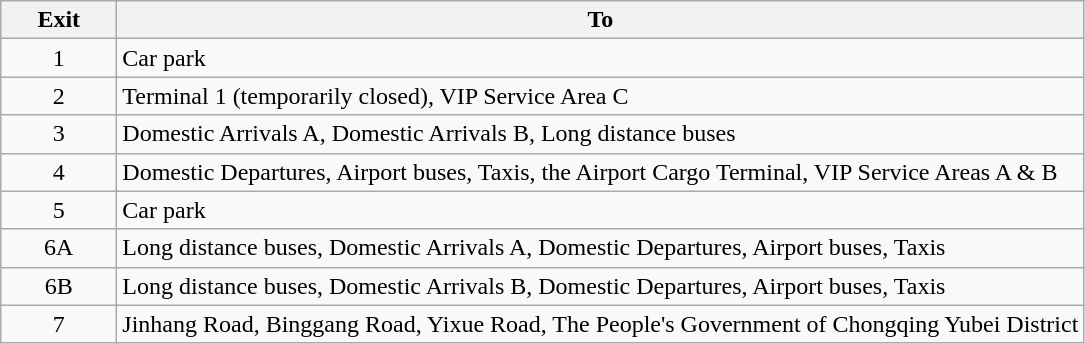<table class="wikitable">
<tr>
<th style="width:70px" colspan="2">Exit</th>
<th>To</th>
</tr>
<tr>
<td align="center" colspan="2">1</td>
<td>Car park</td>
</tr>
<tr>
<td align="center" colspan="2">2</td>
<td>Terminal 1 (temporarily closed), VIP Service Area C</td>
</tr>
<tr>
<td align="center" colspan="2">3</td>
<td>Domestic Arrivals A, Domestic Arrivals B, Long distance buses</td>
</tr>
<tr>
<td align="center" colspan="2">4</td>
<td>Domestic Departures, Airport buses, Taxis, the Airport Cargo Terminal, VIP Service Areas A & B</td>
</tr>
<tr>
<td align="center" colspan="2">5</td>
<td>Car park</td>
</tr>
<tr>
<td align="center" colspan="2">6A</td>
<td>Long distance buses, Domestic Arrivals A, Domestic Departures, Airport buses, Taxis</td>
</tr>
<tr>
<td align="center" colspan="2">6B</td>
<td>Long distance buses, Domestic Arrivals B, Domestic Departures, Airport buses, Taxis</td>
</tr>
<tr>
<td align="center" colspan="2">7</td>
<td>Jinhang Road, Binggang Road, Yixue Road, The People's Government of Chongqing Yubei District</td>
</tr>
</table>
